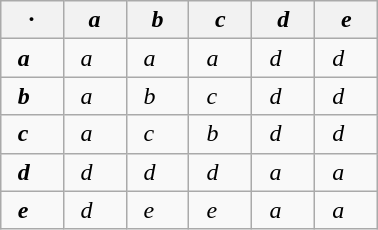<table class="wikitable" style="margin:1em auto; width:20%;">
<tr>
<th>·</th>
<th><em>a</em></th>
<th><em>b</em></th>
<th><em>c</em></th>
<th><em>d</em></th>
<th><em>e</em></th>
</tr>
<tr>
<td>  <strong> <em>a</em> </strong></td>
<td>  <em>a</em></td>
<td>  <em>a</em></td>
<td>  <em>a</em></td>
<td>  <em>d</em></td>
<td>  <em>d</em></td>
</tr>
<tr>
<td>  <strong> <em>b</em> </strong></td>
<td>  <em>a</em></td>
<td>  <em>b</em></td>
<td>  <em>c</em></td>
<td>  <em>d</em></td>
<td>  <em>d</em></td>
</tr>
<tr>
<td>  <strong> <em>c</em> </strong></td>
<td>  <em>a</em></td>
<td>  <em>c</em></td>
<td>  <em>b</em></td>
<td>  <em>d</em></td>
<td>  <em>d</em></td>
</tr>
<tr>
<td>  <strong> <em>d</em> </strong></td>
<td>  <em>d</em></td>
<td>  <em>d</em></td>
<td>  <em>d</em></td>
<td>  <em>a</em></td>
<td>  <em>a</em></td>
</tr>
<tr>
<td>  <strong> <em>e</em> </strong></td>
<td>  <em>d</em></td>
<td>  <em>e</em></td>
<td>  <em>e</em></td>
<td>  <em>a</em></td>
<td>  <em>a</em></td>
</tr>
</table>
